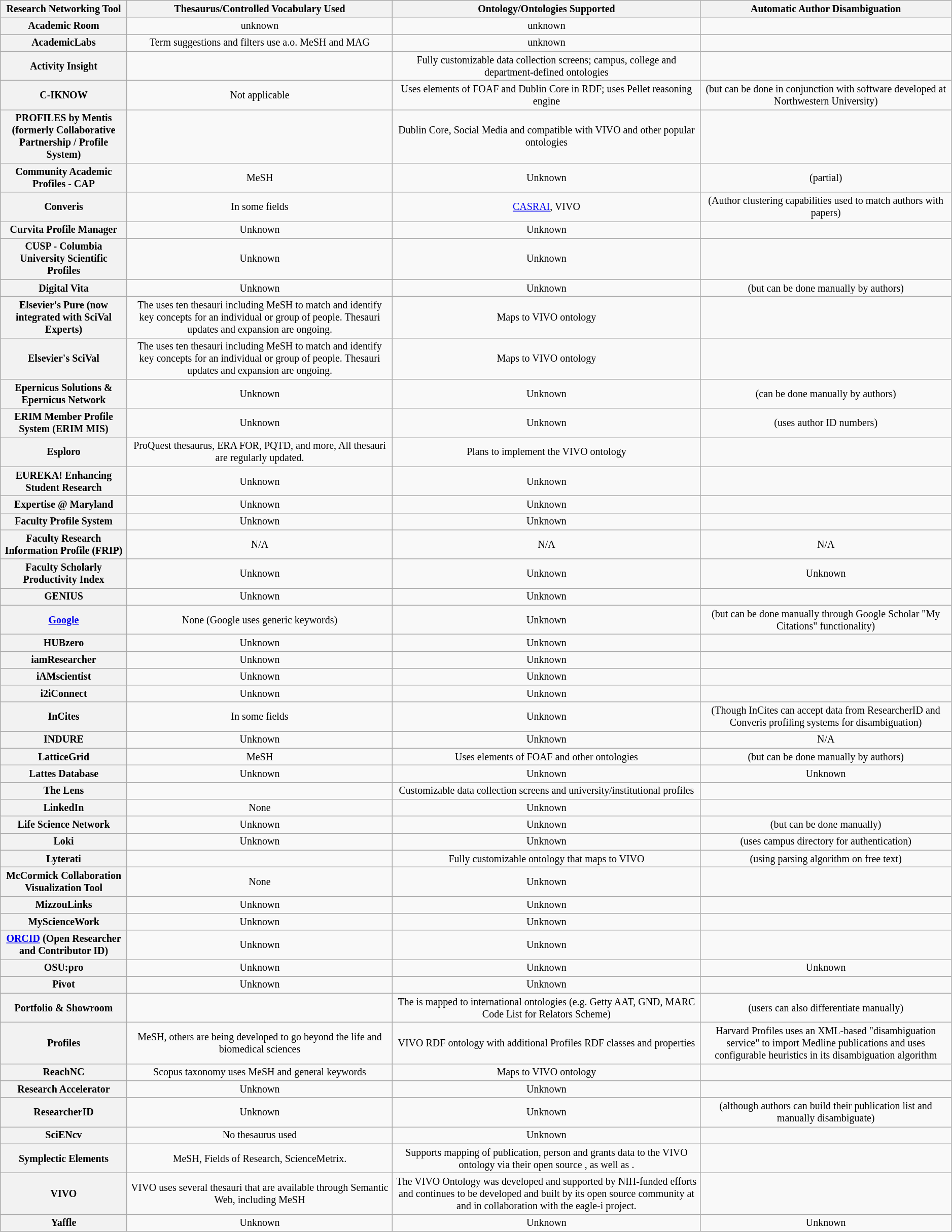<table class="wikitable sortable" style="font-size: smaller; text-align: center; width: auto;">
<tr>
<th style="width: 12em">Research Networking Tool</th>
<th>Thesaurus/Controlled Vocabulary Used</th>
<th>Ontology/Ontologies Supported</th>
<th>Automatic Author Disambiguation</th>
</tr>
<tr>
<th>Academic Room</th>
<td>unknown</td>
<td>unknown</td>
<td></td>
</tr>
<tr>
<th>AcademicLabs</th>
<td>Term suggestions and filters use a.o. MeSH and MAG</td>
<td>unknown</td>
<td></td>
</tr>
<tr>
<th>Activity Insight</th>
<td></td>
<td>Fully customizable data collection screens; campus, college and department-defined ontologies</td>
<td></td>
</tr>
<tr>
<th>C-IKNOW</th>
<td>Not applicable</td>
<td>Uses elements of FOAF and Dublin Core in RDF; uses Pellet reasoning engine</td>
<td> (but can be done in conjunction with software developed at Northwestern University)</td>
</tr>
<tr>
<th>PROFILES by Mentis (formerly Collaborative Partnership / Profile System)</th>
<td></td>
<td>Dublin Core, Social Media and compatible with VIVO and other popular ontologies</td>
<td></td>
</tr>
<tr>
<th>Community Academic Profiles - CAP</th>
<td>MeSH</td>
<td>Unknown</td>
<td>  (partial)</td>
</tr>
<tr>
<th>Converis</th>
<td>In some fields</td>
<td><a href='#'>CASRAI</a>, VIVO</td>
<td> (Author clustering capabilities used to match authors with papers)</td>
</tr>
<tr>
<th>Curvita Profile Manager</th>
<td>Unknown</td>
<td>Unknown</td>
<td></td>
</tr>
<tr>
<th>CUSP - Columbia University Scientific Profiles</th>
<td>Unknown</td>
<td>Unknown</td>
<td></td>
</tr>
<tr>
<th>Digital Vita</th>
<td>Unknown</td>
<td>Unknown</td>
<td> (but can be done manually by authors)</td>
</tr>
<tr>
<th>Elsevier's Pure (now integrated with SciVal Experts)</th>
<td>The  uses ten thesauri including MeSH to match and identify key concepts for an individual or group of people. Thesauri updates and expansion are ongoing.</td>
<td>Maps to VIVO ontology</td>
<td></td>
</tr>
<tr>
<th>Elsevier's SciVal</th>
<td>The  uses ten thesauri including MeSH to match and identify key concepts for an individual or group of people. Thesauri updates and expansion are ongoing.</td>
<td>Maps to VIVO ontology</td>
<td></td>
</tr>
<tr>
<th>Epernicus Solutions & Epernicus Network</th>
<td>Unknown</td>
<td>Unknown</td>
<td> (can be done manually by authors)</td>
</tr>
<tr>
<th>ERIM Member Profile System (ERIM MIS)</th>
<td>Unknown</td>
<td>Unknown</td>
<td> (uses author ID numbers)</td>
</tr>
<tr>
<th>Esploro</th>
<td>ProQuest thesaurus, ERA FOR, PQTD, and more, All thesauri are regularly updated.</td>
<td>Plans to implement the VIVO ontology</td>
<td></td>
</tr>
<tr>
<th>EUREKA! Enhancing Student Research</th>
<td>Unknown</td>
<td>Unknown</td>
<td></td>
</tr>
<tr>
<th>Expertise @ Maryland</th>
<td>Unknown</td>
<td>Unknown</td>
<td></td>
</tr>
<tr>
<th>Faculty Profile System</th>
<td>Unknown</td>
<td>Unknown</td>
<td></td>
</tr>
<tr>
<th>Faculty Research Information Profile (FRIP)</th>
<td>N/A</td>
<td>N/A</td>
<td>N/A</td>
</tr>
<tr>
<th>Faculty Scholarly Productivity Index</th>
<td>Unknown</td>
<td>Unknown</td>
<td>Unknown</td>
</tr>
<tr>
<th>GENIUS</th>
<td>Unknown</td>
<td>Unknown</td>
<td></td>
</tr>
<tr>
<th><a href='#'>Google</a></th>
<td>None (Google uses generic keywords)</td>
<td>Unknown</td>
<td> (but can be done manually through Google Scholar "My Citations" functionality)</td>
</tr>
<tr>
<th>HUBzero</th>
<td>Unknown</td>
<td>Unknown</td>
<td></td>
</tr>
<tr>
<th>iamResearcher</th>
<td>Unknown</td>
<td>Unknown</td>
<td></td>
</tr>
<tr>
<th>iAMscientist</th>
<td>Unknown</td>
<td>Unknown</td>
<td></td>
</tr>
<tr>
<th>i2iConnect</th>
<td>Unknown</td>
<td>Unknown</td>
<td></td>
</tr>
<tr>
<th>InCites</th>
<td>In some fields</td>
<td>Unknown</td>
<td> (Though InCites can accept data from ResearcherID and Converis profiling systems for disambiguation)</td>
</tr>
<tr>
<th>INDURE</th>
<td>Unknown</td>
<td>Unknown</td>
<td>N/A</td>
</tr>
<tr>
<th>LatticeGrid</th>
<td>MeSH</td>
<td>Uses elements of FOAF and other ontologies</td>
<td> (but can be done manually by authors)</td>
</tr>
<tr>
<th>Lattes Database</th>
<td>Unknown</td>
<td>Unknown</td>
<td>Unknown</td>
</tr>
<tr>
<th>The Lens</th>
<td></td>
<td>Customizable data collection screens and university/institutional profiles</td>
<td></td>
</tr>
<tr>
<th>LinkedIn</th>
<td>None</td>
<td>Unknown</td>
<td></td>
</tr>
<tr>
<th>Life Science Network</th>
<td>Unknown</td>
<td>Unknown</td>
<td> (but can be done manually)</td>
</tr>
<tr>
<th>Loki</th>
<td>Unknown</td>
<td>Unknown</td>
<td> (uses campus directory for authentication)</td>
</tr>
<tr>
<th>Lyterati</th>
<td></td>
<td>Fully customizable ontology that maps to VIVO</td>
<td> (using parsing algorithm on free text)</td>
</tr>
<tr>
<th>McCormick Collaboration Visualization Tool</th>
<td>None</td>
<td>Unknown</td>
<td></td>
</tr>
<tr>
<th>MizzouLinks</th>
<td>Unknown</td>
<td>Unknown</td>
<td></td>
</tr>
<tr>
<th>MyScienceWork</th>
<td>Unknown</td>
<td>Unknown</td>
<td></td>
</tr>
<tr>
<th><a href='#'>ORCID</a> (Open Researcher and Contributor ID)</th>
<td>Unknown</td>
<td>Unknown</td>
<td></td>
</tr>
<tr>
<th>OSU:pro</th>
<td>Unknown</td>
<td>Unknown</td>
<td>Unknown</td>
</tr>
<tr>
<th>Pivot</th>
<td>Unknown</td>
<td>Unknown</td>
<td></td>
</tr>
<tr>
<th>Portfolio & Showroom</th>
<td></td>
<td> The  is mapped to international ontologies (e.g. Getty AAT, GND, MARC Code List for Relators Scheme)</td>
<td> (users can also differentiate manually)</td>
</tr>
<tr>
<th>Profiles</th>
<td>MeSH, others are being developed to go beyond the life and biomedical sciences</td>
<td>VIVO RDF ontology with additional Profiles RDF classes and properties</td>
<td> Harvard Profiles uses an XML-based "disambiguation service" to import Medline publications and uses configurable heuristics in its disambiguation algorithm</td>
</tr>
<tr>
<th>ReachNC</th>
<td>Scopus taxonomy uses MeSH and general keywords</td>
<td>Maps to VIVO ontology</td>
<td></td>
</tr>
<tr>
<th>Research Accelerator</th>
<td>Unknown</td>
<td>Unknown</td>
<td></td>
</tr>
<tr>
<th>ResearcherID</th>
<td>Unknown</td>
<td>Unknown</td>
<td> (although authors can build their publication list and manually disambiguate)</td>
</tr>
<tr>
<th>SciENcv</th>
<td>No thesaurus used</td>
<td>Unknown</td>
<td></td>
</tr>
<tr>
<th>Symplectic Elements</th>
<td>MeSH, Fields of Research, ScienceMetrix.</td>
<td>Supports mapping of publication, person and grants data to the VIVO ontology via their open source , as well as .</td>
<td></td>
</tr>
<tr>
<th>VIVO</th>
<td>VIVO uses several thesauri that are available through Semantic Web, including MeSH</td>
<td>The VIVO Ontology was developed and supported by NIH-funded efforts and continues to be developed and built by its open source community at  and in collaboration with the eagle-i project.</td>
<td></td>
</tr>
<tr>
<th>Yaffle</th>
<td>Unknown</td>
<td>Unknown</td>
<td>Unknown</td>
</tr>
</table>
